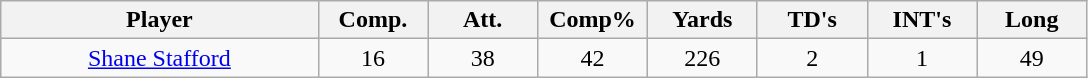<table class="wikitable sortable">
<tr>
<th bgcolor="#DDDDFF" width="26%">Player</th>
<th bgcolor="#DDDDFF" width="9%">Comp.</th>
<th bgcolor="#DDDDFF" width="9%">Att.</th>
<th bgcolor="#DDDDFF" width="9%">Comp%</th>
<th bgcolor="#DDDDFF" width="9%">Yards</th>
<th bgcolor="#DDDDFF" width="9%">TD's</th>
<th bgcolor="#DDDDFF" width="9%">INT's</th>
<th bgcolor="#DDDDFF" width="9%">Long</th>
</tr>
<tr align="center">
<td><a href='#'>Shane Stafford</a></td>
<td>16</td>
<td>38</td>
<td>42</td>
<td>226</td>
<td>2</td>
<td>1</td>
<td>49</td>
</tr>
</table>
